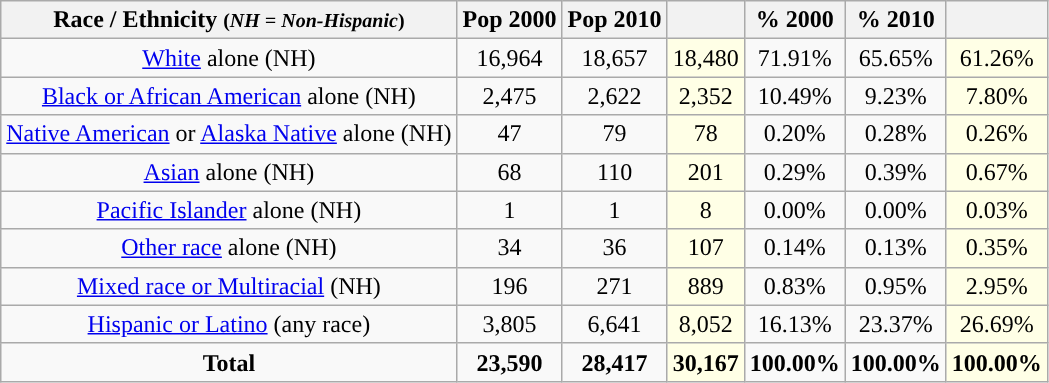<table class="wikitable" style="text-align:center;">
<tr>
<th>Race / Ethnicity <small>(<em>NH = Non-Hispanic</em>)</small></th>
<th>Pop 2000</th>
<th>Pop 2010</th>
<th></th>
<th>% 2000</th>
<th>% 2010</th>
<th></th>
</tr>
<tr>
<td><a href='#'>White</a> alone (NH)</td>
<td>16,964</td>
<td>18,657</td>
<td style='background: #ffffe6;'>18,480</td>
<td>71.91%</td>
<td>65.65%</td>
<td style='background: #ffffe6;'>61.26%</td>
</tr>
<tr>
<td><a href='#'>Black or African American</a> alone (NH)</td>
<td>2,475</td>
<td>2,622</td>
<td style='background: #ffffe6;'>2,352</td>
<td>10.49%</td>
<td>9.23%</td>
<td style='background: #ffffe6;'>7.80%</td>
</tr>
<tr>
<td><a href='#'>Native American</a> or <a href='#'>Alaska Native</a> alone (NH)</td>
<td>47</td>
<td>79</td>
<td style='background: #ffffe6;'>78</td>
<td>0.20%</td>
<td>0.28%</td>
<td style='background: #ffffe6;'>0.26%</td>
</tr>
<tr>
<td><a href='#'>Asian</a> alone (NH)</td>
<td>68</td>
<td>110</td>
<td style='background: #ffffe6;'>201</td>
<td>0.29%</td>
<td>0.39%</td>
<td style='background: #ffffe6;'>0.67%</td>
</tr>
<tr>
<td><a href='#'>Pacific Islander</a> alone (NH)</td>
<td>1</td>
<td>1</td>
<td style='background: #ffffe6;'>8</td>
<td>0.00%</td>
<td>0.00%</td>
<td style='background: #ffffe6;'>0.03%</td>
</tr>
<tr>
<td><a href='#'>Other race</a> alone (NH)</td>
<td>34</td>
<td>36</td>
<td style='background: #ffffe6;'>107</td>
<td>0.14%</td>
<td>0.13%</td>
<td style='background: #ffffe6;'>0.35%</td>
</tr>
<tr>
<td><a href='#'>Mixed race or Multiracial</a> (NH)</td>
<td>196</td>
<td>271</td>
<td style='background: #ffffe6;'>889</td>
<td>0.83%</td>
<td>0.95%</td>
<td style='background: #ffffe6;'>2.95%</td>
</tr>
<tr>
<td><a href='#'>Hispanic or Latino</a> (any race)</td>
<td>3,805</td>
<td>6,641</td>
<td style='background: #ffffe6;'>8,052</td>
<td>16.13%</td>
<td>23.37%</td>
<td style='background: #ffffe6;'>26.69%</td>
</tr>
<tr>
<td><strong>Total</strong></td>
<td><strong>23,590</strong></td>
<td><strong>28,417</strong></td>
<td style='background: #ffffe6;'><strong>30,167</strong></td>
<td><strong>100.00%</strong></td>
<td><strong>100.00%</strong></td>
<td style='background: #ffffe6;'><strong>100.00%</strong></td>
</tr>
</table>
